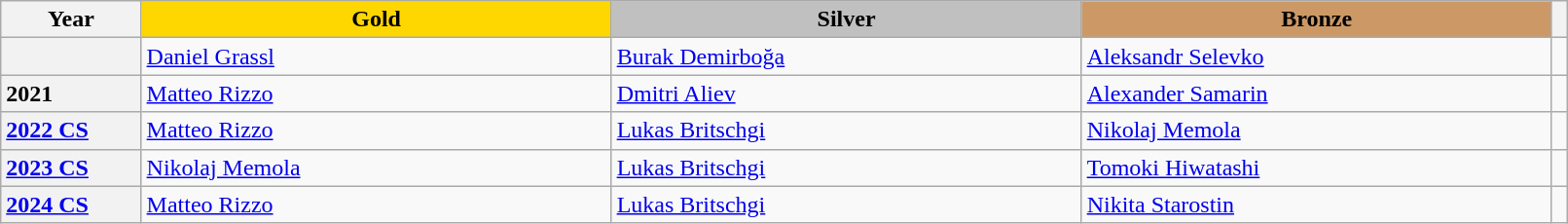<table class="wikitable unsortable" style="text-align:left; width:85%">
<tr>
<th scope="col" style="text-align:center">Year</th>
<td scope="col" style="text-align:center; width:30%; background:gold"><strong>Gold</strong></td>
<td scope="col" style="text-align:center; width:30%; background:silver"><strong>Silver</strong></td>
<td scope="col" style="text-align:center; width:30%; background:#c96"><strong>Bronze</strong></td>
<th scope="col" style="text-align:center"></th>
</tr>
<tr>
<th scope="row" style="text-align:left"></th>
<td> <a href='#'>Daniel Grassl</a></td>
<td> <a href='#'>Burak Demirboğa</a></td>
<td> <a href='#'>Aleksandr Selevko</a></td>
<td></td>
</tr>
<tr>
<th scope="row" style="text-align:left">2021</th>
<td> <a href='#'>Matteo Rizzo</a></td>
<td> <a href='#'>Dmitri Aliev</a></td>
<td> <a href='#'>Alexander Samarin</a></td>
<td></td>
</tr>
<tr>
<th scope="row" style="text-align:left"><a href='#'>2022 CS</a></th>
<td> <a href='#'>Matteo Rizzo</a></td>
<td> <a href='#'>Lukas Britschgi</a></td>
<td> <a href='#'>Nikolaj Memola</a></td>
<td></td>
</tr>
<tr>
<th scope="row" style="text-align:left"><a href='#'>2023 CS</a></th>
<td> <a href='#'>Nikolaj Memola</a></td>
<td> <a href='#'>Lukas Britschgi</a></td>
<td> <a href='#'>Tomoki Hiwatashi</a></td>
<td></td>
</tr>
<tr>
<th scope="row" style="text-align:left"><a href='#'>2024 CS</a></th>
<td> <a href='#'>Matteo Rizzo</a></td>
<td> <a href='#'>Lukas Britschgi</a></td>
<td> <a href='#'>Nikita Starostin</a></td>
<td></td>
</tr>
</table>
